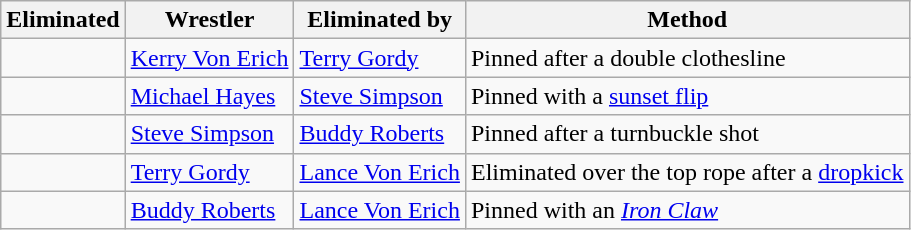<table class="wikitable sortable">
<tr>
<th>Eliminated</th>
<th>Wrestler</th>
<th>Eliminated by</th>
<th>Method</th>
</tr>
<tr>
<td></td>
<td><a href='#'>Kerry Von Erich</a></td>
<td><a href='#'>Terry Gordy</a></td>
<td>Pinned after a double clothesline</td>
</tr>
<tr>
<td></td>
<td><a href='#'>Michael Hayes</a></td>
<td><a href='#'>Steve Simpson</a></td>
<td>Pinned with a <a href='#'>sunset flip</a></td>
</tr>
<tr>
<td></td>
<td><a href='#'>Steve Simpson</a></td>
<td><a href='#'>Buddy Roberts</a></td>
<td>Pinned after a turnbuckle shot</td>
</tr>
<tr>
<td></td>
<td><a href='#'>Terry Gordy</a></td>
<td><a href='#'>Lance Von Erich</a></td>
<td>Eliminated over the top rope after a <a href='#'>dropkick</a></td>
</tr>
<tr>
<td></td>
<td><a href='#'>Buddy Roberts</a></td>
<td><a href='#'>Lance Von Erich</a></td>
<td>Pinned with an <em><a href='#'>Iron Claw</a></em></td>
</tr>
</table>
